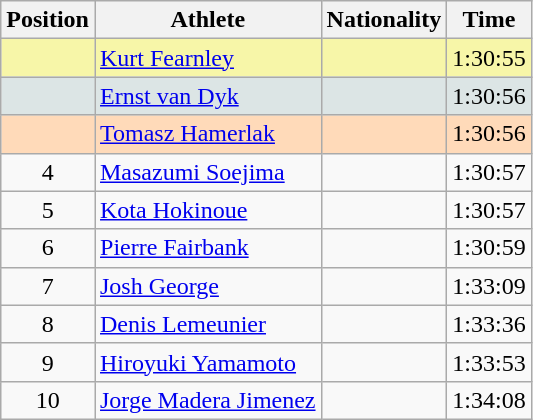<table class="wikitable sortable">
<tr>
<th>Position</th>
<th>Athlete</th>
<th>Nationality</th>
<th>Time</th>
</tr>
<tr bgcolor="#F7F6A8">
<td align=center></td>
<td><a href='#'>Kurt Fearnley</a></td>
<td></td>
<td>1:30:55</td>
</tr>
<tr bgcolor="#DCE5E5">
<td align=center></td>
<td><a href='#'>Ernst van Dyk</a></td>
<td></td>
<td>1:30:56</td>
</tr>
<tr bgcolor="#FFDAB9">
<td align=center></td>
<td><a href='#'>Tomasz Hamerlak</a></td>
<td></td>
<td>1:30:56</td>
</tr>
<tr>
<td align=center>4</td>
<td><a href='#'>Masazumi Soejima</a></td>
<td></td>
<td>1:30:57</td>
</tr>
<tr>
<td align=center>5</td>
<td><a href='#'>Kota Hokinoue</a></td>
<td></td>
<td>1:30:57</td>
</tr>
<tr>
<td align=center>6</td>
<td><a href='#'>Pierre Fairbank</a></td>
<td></td>
<td>1:30:59</td>
</tr>
<tr>
<td align=center>7</td>
<td><a href='#'>Josh George</a></td>
<td></td>
<td>1:33:09</td>
</tr>
<tr>
<td align=center>8</td>
<td><a href='#'>Denis Lemeunier</a></td>
<td></td>
<td>1:33:36</td>
</tr>
<tr>
<td align=center>9</td>
<td><a href='#'>Hiroyuki Yamamoto</a></td>
<td></td>
<td>1:33:53</td>
</tr>
<tr>
<td align=center>10</td>
<td><a href='#'>Jorge Madera Jimenez</a></td>
<td></td>
<td>1:34:08</td>
</tr>
</table>
